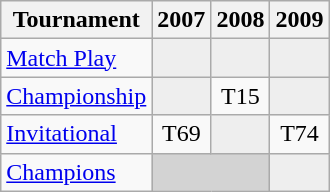<table class="wikitable" style="text-align:center;">
<tr>
<th>Tournament</th>
<th>2007</th>
<th>2008</th>
<th>2009</th>
</tr>
<tr>
<td align="left"><a href='#'>Match Play</a></td>
<td style="background:#eeeeee;"></td>
<td style="background:#eeeeee;"></td>
<td style="background:#eeeeee;"></td>
</tr>
<tr>
<td align="left"><a href='#'>Championship</a></td>
<td style="background:#eeeeee;"></td>
<td>T15</td>
<td style="background:#eeeeee;"></td>
</tr>
<tr>
<td align="left"><a href='#'>Invitational</a></td>
<td>T69</td>
<td style="background:#eeeeee;"></td>
<td>T74</td>
</tr>
<tr>
<td align="left"><a href='#'>Champions</a></td>
<td colspan=2 style="background:#D3D3D3;"></td>
<td style="background:#eeeeee;"></td>
</tr>
</table>
